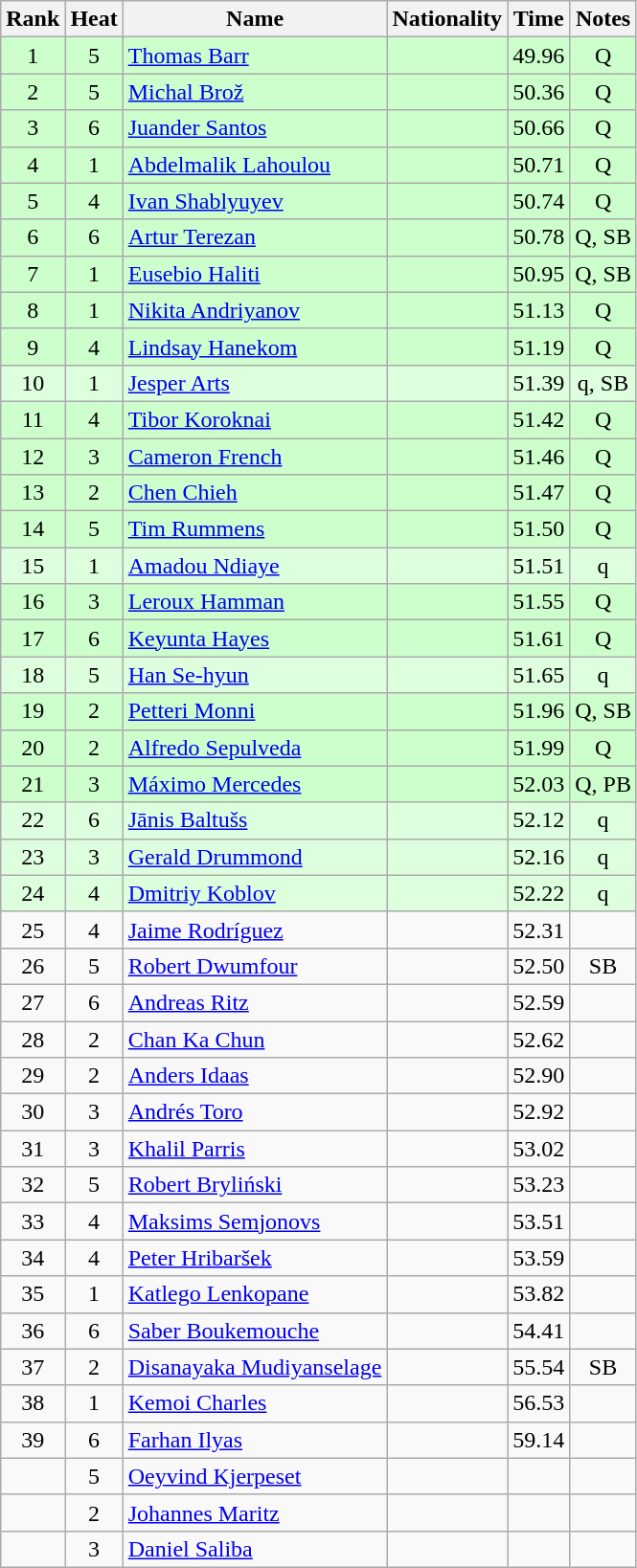<table class="wikitable sortable" style="text-align:center">
<tr>
<th>Rank</th>
<th>Heat</th>
<th>Name</th>
<th>Nationality</th>
<th>Time</th>
<th>Notes</th>
</tr>
<tr bgcolor=ccffcc>
<td>1</td>
<td>5</td>
<td align=left><a href='#'>Thomas Barr</a></td>
<td align=left></td>
<td>49.96</td>
<td>Q</td>
</tr>
<tr bgcolor=ccffcc>
<td>2</td>
<td>5</td>
<td align=left><a href='#'>Michal Brož</a></td>
<td align=left></td>
<td>50.36</td>
<td>Q</td>
</tr>
<tr bgcolor=ccffcc>
<td>3</td>
<td>6</td>
<td align=left><a href='#'>Juander Santos</a></td>
<td align=left></td>
<td>50.66</td>
<td>Q</td>
</tr>
<tr bgcolor=ccffcc>
<td>4</td>
<td>1</td>
<td align=left><a href='#'>Abdelmalik Lahoulou</a></td>
<td align=left></td>
<td>50.71</td>
<td>Q</td>
</tr>
<tr bgcolor=ccffcc>
<td>5</td>
<td>4</td>
<td align=left><a href='#'>Ivan Shablyuyev</a></td>
<td align=left></td>
<td>50.74</td>
<td>Q</td>
</tr>
<tr bgcolor=ccffcc>
<td>6</td>
<td>6</td>
<td align=left><a href='#'>Artur Terezan</a></td>
<td align=left></td>
<td>50.78</td>
<td>Q, SB</td>
</tr>
<tr bgcolor=ccffcc>
<td>7</td>
<td>1</td>
<td align=left><a href='#'>Eusebio Haliti</a></td>
<td align=left></td>
<td>50.95</td>
<td>Q, SB</td>
</tr>
<tr bgcolor=ccffcc>
<td>8</td>
<td>1</td>
<td align=left><a href='#'>Nikita Andriyanov</a></td>
<td align=left></td>
<td>51.13</td>
<td>Q</td>
</tr>
<tr bgcolor=ccffcc>
<td>9</td>
<td>4</td>
<td align=left><a href='#'>Lindsay Hanekom</a></td>
<td align=left></td>
<td>51.19</td>
<td>Q</td>
</tr>
<tr bgcolor=ddffdd>
<td>10</td>
<td>1</td>
<td align=left><a href='#'>Jesper Arts</a></td>
<td align=left></td>
<td>51.39</td>
<td>q, SB</td>
</tr>
<tr bgcolor=ccffcc>
<td>11</td>
<td>4</td>
<td align=left><a href='#'>Tibor Koroknai</a></td>
<td align=left></td>
<td>51.42</td>
<td>Q</td>
</tr>
<tr bgcolor=ccffcc>
<td>12</td>
<td>3</td>
<td align=left><a href='#'>Cameron French</a></td>
<td align=left></td>
<td>51.46</td>
<td>Q</td>
</tr>
<tr bgcolor=ccffcc>
<td>13</td>
<td>2</td>
<td align=left><a href='#'>Chen Chieh</a></td>
<td align=left></td>
<td>51.47</td>
<td>Q</td>
</tr>
<tr bgcolor=ccffcc>
<td>14</td>
<td>5</td>
<td align=left><a href='#'>Tim Rummens</a></td>
<td align=left></td>
<td>51.50</td>
<td>Q</td>
</tr>
<tr bgcolor=ddffdd>
<td>15</td>
<td>1</td>
<td align=left><a href='#'>Amadou Ndiaye</a></td>
<td align=left></td>
<td>51.51</td>
<td>q</td>
</tr>
<tr bgcolor=ccffcc>
<td>16</td>
<td>3</td>
<td align=left><a href='#'>Leroux Hamman</a></td>
<td align=left></td>
<td>51.55</td>
<td>Q</td>
</tr>
<tr bgcolor=ccffcc>
<td>17</td>
<td>6</td>
<td align=left><a href='#'>Keyunta Hayes</a></td>
<td align=left></td>
<td>51.61</td>
<td>Q</td>
</tr>
<tr bgcolor=ddffdd>
<td>18</td>
<td>5</td>
<td align=left><a href='#'>Han Se-hyun</a></td>
<td align=left></td>
<td>51.65</td>
<td>q</td>
</tr>
<tr bgcolor=ccffcc>
<td>19</td>
<td>2</td>
<td align=left><a href='#'>Petteri Monni</a></td>
<td align=left></td>
<td>51.96</td>
<td>Q, SB</td>
</tr>
<tr bgcolor=ccffcc>
<td>20</td>
<td>2</td>
<td align=left><a href='#'>Alfredo Sepulveda</a></td>
<td align=left></td>
<td>51.99</td>
<td>Q</td>
</tr>
<tr bgcolor=ccffcc>
<td>21</td>
<td>3</td>
<td align=left><a href='#'>Máximo Mercedes</a></td>
<td align=left></td>
<td>52.03</td>
<td>Q, PB</td>
</tr>
<tr bgcolor=ddffdd>
<td>22</td>
<td>6</td>
<td align=left><a href='#'>Jānis Baltušs</a></td>
<td align=left></td>
<td>52.12</td>
<td>q</td>
</tr>
<tr bgcolor=ddffdd>
<td>23</td>
<td>3</td>
<td align=left><a href='#'>Gerald Drummond</a></td>
<td align=left></td>
<td>52.16</td>
<td>q</td>
</tr>
<tr bgcolor=ddffdd>
<td>24</td>
<td>4</td>
<td align=left><a href='#'>Dmitriy Koblov</a></td>
<td align=left></td>
<td>52.22</td>
<td>q</td>
</tr>
<tr>
<td>25</td>
<td>4</td>
<td align=left><a href='#'>Jaime Rodríguez</a></td>
<td align=left></td>
<td>52.31</td>
<td></td>
</tr>
<tr>
<td>26</td>
<td>5</td>
<td align=left><a href='#'>Robert Dwumfour</a></td>
<td align=left></td>
<td>52.50</td>
<td>SB</td>
</tr>
<tr>
<td>27</td>
<td>6</td>
<td align=left><a href='#'>Andreas Ritz</a></td>
<td align=left></td>
<td>52.59</td>
<td></td>
</tr>
<tr>
<td>28</td>
<td>2</td>
<td align=left><a href='#'>Chan Ka Chun</a></td>
<td align=left></td>
<td>52.62</td>
<td></td>
</tr>
<tr>
<td>29</td>
<td>2</td>
<td align=left><a href='#'>Anders Idaas</a></td>
<td align=left></td>
<td>52.90</td>
<td></td>
</tr>
<tr>
<td>30</td>
<td>3</td>
<td align=left><a href='#'>Andrés Toro</a></td>
<td align=left></td>
<td>52.92</td>
<td></td>
</tr>
<tr>
<td>31</td>
<td>3</td>
<td align=left><a href='#'>Khalil Parris</a></td>
<td align=left></td>
<td>53.02</td>
<td></td>
</tr>
<tr>
<td>32</td>
<td>5</td>
<td align=left><a href='#'>Robert Bryliński</a></td>
<td align=left></td>
<td>53.23</td>
<td></td>
</tr>
<tr>
<td>33</td>
<td>4</td>
<td align=left><a href='#'>Maksims Semjonovs</a></td>
<td align=left></td>
<td>53.51</td>
<td></td>
</tr>
<tr>
<td>34</td>
<td>4</td>
<td align=left><a href='#'>Peter Hribaršek</a></td>
<td align=left></td>
<td>53.59</td>
<td></td>
</tr>
<tr>
<td>35</td>
<td>1</td>
<td align=left><a href='#'>Katlego Lenkopane</a></td>
<td align=left></td>
<td>53.82</td>
<td></td>
</tr>
<tr>
<td>36</td>
<td>6</td>
<td align=left><a href='#'>Saber Boukemouche</a></td>
<td align=left></td>
<td>54.41</td>
<td></td>
</tr>
<tr>
<td>37</td>
<td>2</td>
<td align=left><a href='#'>Disanayaka Mudiyanselage</a></td>
<td align=left></td>
<td>55.54</td>
<td>SB</td>
</tr>
<tr>
<td>38</td>
<td>1</td>
<td align=left><a href='#'>Kemoi Charles</a></td>
<td align=left></td>
<td>56.53</td>
<td></td>
</tr>
<tr>
<td>39</td>
<td>6</td>
<td align=left><a href='#'>Farhan Ilyas</a></td>
<td align=left></td>
<td>59.14</td>
<td></td>
</tr>
<tr>
<td></td>
<td>5</td>
<td align=left><a href='#'>Oeyvind Kjerpeset</a></td>
<td align=left></td>
<td></td>
<td></td>
</tr>
<tr>
<td></td>
<td>2</td>
<td align=left><a href='#'>Johannes Maritz</a></td>
<td align=left></td>
<td></td>
<td></td>
</tr>
<tr>
<td></td>
<td>3</td>
<td align=left><a href='#'>Daniel Saliba</a></td>
<td align=left></td>
<td></td>
<td></td>
</tr>
</table>
